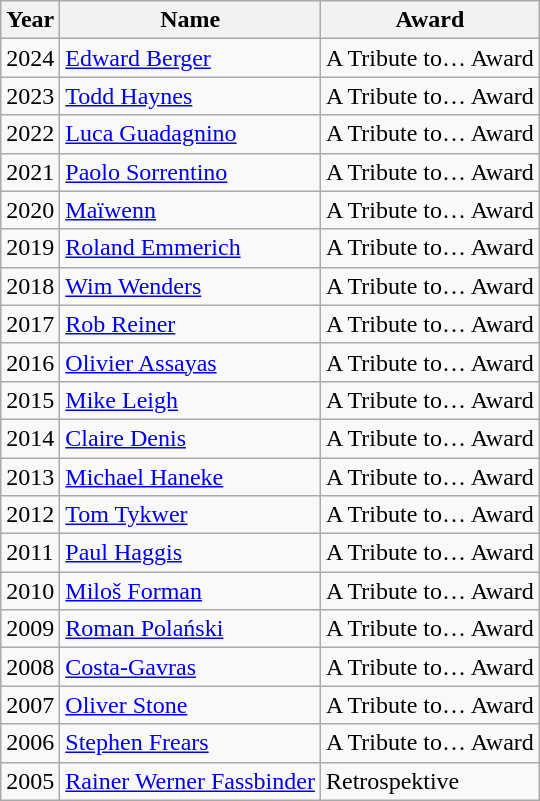<table class="wikitable">
<tr>
<th>Year</th>
<th>Name</th>
<th>Award</th>
</tr>
<tr>
<td>2024</td>
<td><a href='#'>Edward Berger</a></td>
<td>A Tribute to… Award</td>
</tr>
<tr>
<td>2023</td>
<td><a href='#'>Todd Haynes</a></td>
<td>A Tribute to… Award</td>
</tr>
<tr>
<td>2022</td>
<td><a href='#'>Luca Guadagnino</a></td>
<td>A Tribute to… Award</td>
</tr>
<tr>
<td>2021</td>
<td><a href='#'>Paolo Sorrentino</a></td>
<td>A Tribute to… Award</td>
</tr>
<tr>
<td>2020</td>
<td><a href='#'>Maïwenn</a></td>
<td>A Tribute to… Award</td>
</tr>
<tr>
<td>2019</td>
<td><a href='#'>Roland Emmerich</a></td>
<td>A Tribute to… Award</td>
</tr>
<tr>
<td>2018</td>
<td><a href='#'>Wim Wenders</a></td>
<td>A Tribute to… Award</td>
</tr>
<tr>
<td>2017</td>
<td><a href='#'>Rob Reiner</a></td>
<td>A Tribute to… Award</td>
</tr>
<tr>
<td>2016</td>
<td><a href='#'>Olivier Assayas</a></td>
<td>A Tribute to… Award</td>
</tr>
<tr>
<td>2015</td>
<td><a href='#'>Mike Leigh</a></td>
<td>A Tribute to… Award</td>
</tr>
<tr>
<td>2014</td>
<td><a href='#'>Claire Denis</a></td>
<td>A Tribute to… Award</td>
</tr>
<tr>
<td>2013</td>
<td><a href='#'>Michael Haneke</a></td>
<td>A Tribute to… Award</td>
</tr>
<tr>
<td>2012</td>
<td><a href='#'>Tom Tykwer</a></td>
<td>A Tribute to… Award</td>
</tr>
<tr>
<td>2011</td>
<td><a href='#'>Paul Haggis</a></td>
<td>A Tribute to… Award</td>
</tr>
<tr>
<td>2010</td>
<td><a href='#'>Miloš Forman</a></td>
<td>A Tribute to… Award</td>
</tr>
<tr>
<td>2009</td>
<td><a href='#'>Roman Polański</a></td>
<td>A Tribute to… Award</td>
</tr>
<tr>
<td>2008</td>
<td><a href='#'>Costa-Gavras</a></td>
<td>A Tribute to… Award</td>
</tr>
<tr>
<td>2007</td>
<td><a href='#'>Oliver Stone</a></td>
<td>A Tribute to… Award</td>
</tr>
<tr>
<td>2006</td>
<td><a href='#'>Stephen Frears</a></td>
<td>A Tribute to… Award</td>
</tr>
<tr>
<td>2005</td>
<td><a href='#'>Rainer Werner Fassbinder</a></td>
<td>Retrospektive</td>
</tr>
</table>
